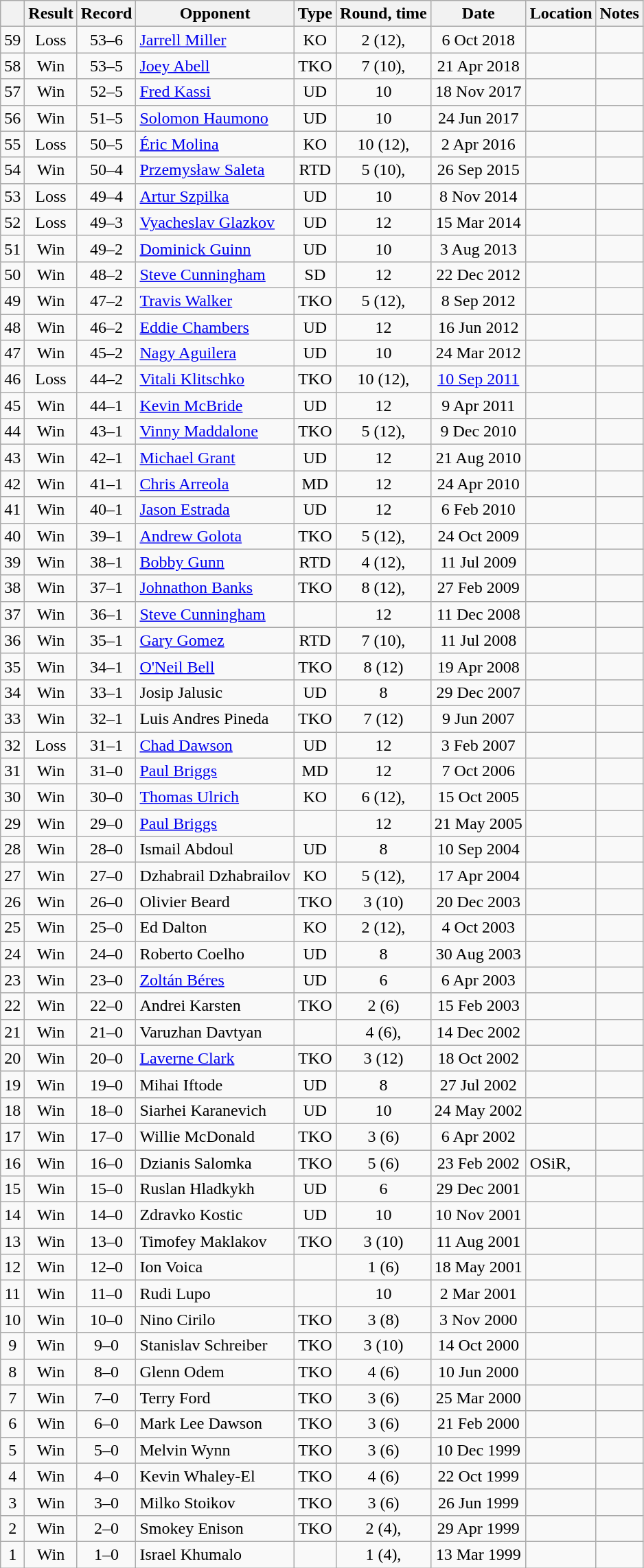<table class="wikitable" style="text-align:center">
<tr>
<th></th>
<th>Result</th>
<th>Record</th>
<th>Opponent</th>
<th>Type</th>
<th>Round, time</th>
<th>Date</th>
<th>Location</th>
<th>Notes</th>
</tr>
<tr>
<td>59</td>
<td>Loss</td>
<td>53–6</td>
<td style="text-align:left;"><a href='#'>Jarrell Miller</a></td>
<td>KO</td>
<td>2 (12), </td>
<td>6 Oct 2018</td>
<td style="text-align:left;"></td>
<td></td>
</tr>
<tr>
<td>58</td>
<td>Win</td>
<td>53–5</td>
<td style="text-align:left;"><a href='#'>Joey Abell</a></td>
<td>TKO</td>
<td>7 (10), </td>
<td>21 Apr 2018</td>
<td style="text-align:left;"></td>
<td style="text-align:left;"></td>
</tr>
<tr>
<td>57</td>
<td>Win</td>
<td>52–5</td>
<td style="text-align:left;"><a href='#'>Fred Kassi</a></td>
<td>UD</td>
<td>10</td>
<td>18 Nov 2017</td>
<td style="text-align:left;"></td>
<td style="text-align:left;"></td>
</tr>
<tr>
<td>56</td>
<td>Win</td>
<td>51–5</td>
<td style="text-align:left;"><a href='#'>Solomon Haumono</a></td>
<td>UD</td>
<td>10</td>
<td>24 Jun 2017</td>
<td style="text-align:left;"></td>
<td></td>
</tr>
<tr>
<td>55</td>
<td>Loss</td>
<td>50–5</td>
<td style="text-align:left;"><a href='#'>Éric Molina</a></td>
<td>KO</td>
<td>10 (12), </td>
<td>2 Apr 2016</td>
<td style="text-align:left;"></td>
<td style="text-align:left;"></td>
</tr>
<tr>
<td>54</td>
<td>Win</td>
<td>50–4</td>
<td style="text-align:left;"><a href='#'>Przemysław Saleta</a></td>
<td>RTD</td>
<td>5 (10), </td>
<td>26 Sep 2015</td>
<td style="text-align:left;"></td>
<td></td>
</tr>
<tr>
<td>53</td>
<td>Loss</td>
<td>49–4</td>
<td style="text-align:left;"><a href='#'>Artur Szpilka</a></td>
<td>UD</td>
<td>10</td>
<td>8 Nov 2014</td>
<td style="text-align:left;"></td>
<td style="text-align:left;"></td>
</tr>
<tr>
<td>52</td>
<td>Loss</td>
<td>49–3</td>
<td style="text-align:left;"><a href='#'>Vyacheslav Glazkov</a></td>
<td>UD</td>
<td>12</td>
<td>15 Mar 2014</td>
<td style="text-align:left;"></td>
<td style="text-align:left;"></td>
</tr>
<tr>
<td>51</td>
<td>Win</td>
<td>49–2</td>
<td style="text-align:left;"><a href='#'>Dominick Guinn</a></td>
<td>UD</td>
<td>10</td>
<td>3 Aug 2013</td>
<td style="text-align:left;"></td>
<td></td>
</tr>
<tr>
<td>50</td>
<td>Win</td>
<td>48–2</td>
<td style="text-align:left;"><a href='#'>Steve Cunningham</a></td>
<td>SD</td>
<td>12</td>
<td>22 Dec 2012</td>
<td style="text-align:left;"></td>
<td style="text-align:left;"></td>
</tr>
<tr>
<td>49</td>
<td>Win</td>
<td>47–2</td>
<td style="text-align:left;"><a href='#'>Travis Walker</a></td>
<td>TKO</td>
<td>5 (12), </td>
<td>8 Sep 2012</td>
<td style="text-align:left;"></td>
<td style="text-align:left;"></td>
</tr>
<tr>
<td>48</td>
<td>Win</td>
<td>46–2</td>
<td style="text-align:left;"><a href='#'>Eddie Chambers</a></td>
<td>UD</td>
<td>12</td>
<td>16 Jun 2012</td>
<td style="text-align:left;"></td>
<td style="text-align:left;"></td>
</tr>
<tr>
<td>47</td>
<td>Win</td>
<td>45–2</td>
<td style="text-align:left;"><a href='#'>Nagy Aguilera</a></td>
<td>UD</td>
<td>10</td>
<td>24 Mar 2012</td>
<td style="text-align:left;"></td>
<td></td>
</tr>
<tr>
<td>46</td>
<td>Loss</td>
<td>44–2</td>
<td style="text-align:left;"><a href='#'>Vitali Klitschko</a></td>
<td>TKO</td>
<td>10 (12), </td>
<td><a href='#'>10 Sep 2011</a></td>
<td style="text-align:left;"></td>
<td style="text-align:left;"></td>
</tr>
<tr>
<td>45</td>
<td>Win</td>
<td>44–1</td>
<td style="text-align:left;"><a href='#'>Kevin McBride</a></td>
<td>UD</td>
<td>12</td>
<td>9 Apr 2011</td>
<td style="text-align:left;"></td>
<td style="text-align:left;"></td>
</tr>
<tr>
<td>44</td>
<td>Win</td>
<td>43–1</td>
<td style="text-align:left;"><a href='#'>Vinny Maddalone</a></td>
<td>TKO</td>
<td>5 (12), </td>
<td>9 Dec 2010</td>
<td style="text-align:left;"></td>
<td style="text-align:left;"></td>
</tr>
<tr>
<td>43</td>
<td>Win</td>
<td>42–1</td>
<td style="text-align:left;"><a href='#'>Michael Grant</a></td>
<td>UD</td>
<td>12</td>
<td>21 Aug 2010</td>
<td style="text-align:left;"></td>
<td style="text-align:left;"></td>
</tr>
<tr>
<td>42</td>
<td>Win</td>
<td>41–1</td>
<td style="text-align:left;"><a href='#'>Chris Arreola</a></td>
<td>MD</td>
<td>12</td>
<td>24 Apr 2010</td>
<td style="text-align:left;"></td>
<td style="text-align:left;"></td>
</tr>
<tr>
<td>41</td>
<td>Win</td>
<td>40–1</td>
<td style="text-align:left;"><a href='#'>Jason Estrada</a></td>
<td>UD</td>
<td>12</td>
<td>6 Feb 2010</td>
<td style="text-align:left;"></td>
<td style="text-align:left;"></td>
</tr>
<tr>
<td>40</td>
<td>Win</td>
<td>39–1</td>
<td style="text-align:left;"><a href='#'>Andrew Golota</a></td>
<td>TKO</td>
<td>5 (12), </td>
<td>24 Oct 2009</td>
<td style="text-align:left;"></td>
<td style="text-align:left;"></td>
</tr>
<tr>
<td>39</td>
<td>Win</td>
<td>38–1</td>
<td style="text-align:left;"><a href='#'>Bobby Gunn</a></td>
<td>RTD</td>
<td>4 (12), </td>
<td>11 Jul 2009</td>
<td style="text-align:left;"></td>
<td style="text-align:left;"></td>
</tr>
<tr>
<td>38</td>
<td>Win</td>
<td>37–1</td>
<td style="text-align:left;"><a href='#'>Johnathon Banks</a></td>
<td>TKO</td>
<td>8 (12), </td>
<td>27 Feb 2009</td>
<td style="text-align:left;"></td>
<td style="text-align:left;"></td>
</tr>
<tr>
<td>37</td>
<td>Win</td>
<td>36–1</td>
<td style="text-align:left;"><a href='#'>Steve Cunningham</a></td>
<td></td>
<td>12</td>
<td>11 Dec 2008</td>
<td style="text-align:left;"></td>
<td style="text-align:left;"></td>
</tr>
<tr>
<td>36</td>
<td>Win</td>
<td>35–1</td>
<td style="text-align:left;"><a href='#'>Gary Gomez</a></td>
<td>RTD</td>
<td>7 (10), </td>
<td>11 Jul 2008</td>
<td style="text-align:left;"></td>
<td></td>
</tr>
<tr>
<td>35</td>
<td>Win</td>
<td>34–1</td>
<td style="text-align:left;"><a href='#'>O'Neil Bell</a></td>
<td>TKO</td>
<td>8 (12)</td>
<td>19 Apr 2008</td>
<td style="text-align:left;"></td>
<td></td>
</tr>
<tr>
<td>34</td>
<td>Win</td>
<td>33–1</td>
<td style="text-align:left;">Josip Jalusic</td>
<td>UD</td>
<td>8</td>
<td>29 Dec 2007</td>
<td style="text-align:left;"></td>
<td></td>
</tr>
<tr>
<td>33</td>
<td>Win</td>
<td>32–1</td>
<td style="text-align:left;">Luis Andres Pineda</td>
<td>TKO</td>
<td>7 (12)</td>
<td>9 Jun 2007</td>
<td style="text-align:left;"></td>
<td style="text-align:left;"></td>
</tr>
<tr>
<td>32</td>
<td>Loss</td>
<td>31–1</td>
<td style="text-align:left;"><a href='#'>Chad Dawson</a></td>
<td>UD</td>
<td>12</td>
<td>3 Feb 2007</td>
<td style="text-align:left;"></td>
<td style="text-align:left;"></td>
</tr>
<tr>
<td>31</td>
<td>Win</td>
<td>31–0</td>
<td style="text-align:left;"><a href='#'>Paul Briggs</a></td>
<td>MD</td>
<td>12</td>
<td>7 Oct 2006</td>
<td style="text-align:left;"></td>
<td style="text-align:left;"></td>
</tr>
<tr>
<td>30</td>
<td>Win</td>
<td>30–0</td>
<td style="text-align:left;"><a href='#'>Thomas Ulrich</a></td>
<td>KO</td>
<td>6 (12), </td>
<td>15 Oct 2005</td>
<td style="text-align:left;"></td>
<td style="text-align:left;"></td>
</tr>
<tr>
<td>29</td>
<td>Win</td>
<td>29–0</td>
<td style="text-align:left;"><a href='#'>Paul Briggs</a></td>
<td></td>
<td>12</td>
<td>21 May 2005</td>
<td style="text-align:left;"></td>
<td style="text-align:left;"></td>
</tr>
<tr>
<td>28</td>
<td>Win</td>
<td>28–0</td>
<td style="text-align:left;">Ismail Abdoul</td>
<td>UD</td>
<td>8</td>
<td>10 Sep 2004</td>
<td style="text-align:left;"></td>
<td></td>
</tr>
<tr>
<td>27</td>
<td>Win</td>
<td>27–0</td>
<td style="text-align:left;">Dzhabrail Dzhabrailov</td>
<td>KO</td>
<td>5 (12), </td>
<td>17 Apr 2004</td>
<td style="text-align:left;"></td>
<td style="text-align:left;"></td>
</tr>
<tr>
<td>26</td>
<td>Win</td>
<td>26–0</td>
<td style="text-align:left;">Olivier Beard</td>
<td>TKO</td>
<td>3 (10)</td>
<td>20 Dec 2003</td>
<td style="text-align:left;"></td>
<td></td>
</tr>
<tr>
<td>25</td>
<td>Win</td>
<td>25–0</td>
<td style="text-align:left;">Ed Dalton</td>
<td>KO</td>
<td>2 (12), </td>
<td>4 Oct 2003</td>
<td style="text-align:left;"></td>
<td style="text-align:left;"></td>
</tr>
<tr>
<td>24</td>
<td>Win</td>
<td>24–0</td>
<td style="text-align:left;">Roberto Coelho</td>
<td>UD</td>
<td>8</td>
<td>30 Aug 2003</td>
<td style="text-align:left;"></td>
<td></td>
</tr>
<tr>
<td>23</td>
<td>Win</td>
<td>23–0</td>
<td style="text-align:left;"><a href='#'>Zoltán Béres</a></td>
<td>UD</td>
<td>6</td>
<td>6 Apr 2003</td>
<td style="text-align:left;"></td>
<td></td>
</tr>
<tr>
<td>22</td>
<td>Win</td>
<td>22–0</td>
<td style="text-align:left;">Andrei Karsten</td>
<td>TKO</td>
<td>2 (6)</td>
<td>15 Feb 2003</td>
<td style="text-align:left;"></td>
<td></td>
</tr>
<tr>
<td>21</td>
<td>Win</td>
<td>21–0</td>
<td style="text-align:left;">Varuzhan Davtyan</td>
<td></td>
<td>4 (6), </td>
<td>14 Dec 2002</td>
<td style="text-align:left;"></td>
<td></td>
</tr>
<tr>
<td>20</td>
<td>Win</td>
<td>20–0</td>
<td style="text-align:left;"><a href='#'>Laverne Clark</a></td>
<td>TKO</td>
<td>3 (12)</td>
<td>18 Oct 2002</td>
<td style="text-align:left;"></td>
<td style="text-align:left;"></td>
</tr>
<tr>
<td>19</td>
<td>Win</td>
<td>19–0</td>
<td style="text-align:left;">Mihai Iftode</td>
<td>UD</td>
<td>8</td>
<td>27 Jul 2002</td>
<td style="text-align:left;"></td>
<td></td>
</tr>
<tr>
<td>18</td>
<td>Win</td>
<td>18–0</td>
<td style="text-align:left;">Siarhei Karanevich</td>
<td>UD</td>
<td>10</td>
<td>24 May 2002</td>
<td style="text-align:left;"></td>
<td style="text-align:left;"></td>
</tr>
<tr>
<td>17</td>
<td>Win</td>
<td>17–0</td>
<td style="text-align:left;">Willie McDonald</td>
<td>TKO</td>
<td>3 (6)</td>
<td>6 Apr 2002</td>
<td style="text-align:left;"></td>
<td></td>
</tr>
<tr>
<td>16</td>
<td>Win</td>
<td>16–0</td>
<td style="text-align:left;">Dzianis Salomka</td>
<td>TKO</td>
<td>5 (6)</td>
<td>23 Feb 2002</td>
<td style="text-align:left;">OSiR, </td>
<td></td>
</tr>
<tr>
<td>15</td>
<td>Win</td>
<td>15–0</td>
<td style="text-align:left;">Ruslan Hladkykh</td>
<td>UD</td>
<td>6</td>
<td>29 Dec 2001</td>
<td style="text-align:left;"></td>
<td></td>
</tr>
<tr>
<td>14</td>
<td>Win</td>
<td>14–0</td>
<td style="text-align:left;">Zdravko Kostic</td>
<td>UD</td>
<td>10</td>
<td>10 Nov 2001</td>
<td style="text-align:left;"></td>
<td></td>
</tr>
<tr>
<td>13</td>
<td>Win</td>
<td>13–0</td>
<td style="text-align:left;">Timofey Maklakov</td>
<td>TKO</td>
<td>3 (10)</td>
<td>11 Aug 2001</td>
<td style="text-align:left;"></td>
<td></td>
</tr>
<tr>
<td>12</td>
<td>Win</td>
<td>12–0</td>
<td style="text-align:left;">Ion Voica</td>
<td></td>
<td>1 (6)</td>
<td>18 May 2001</td>
<td style="text-align:left;"></td>
<td></td>
</tr>
<tr>
<td>11</td>
<td>Win</td>
<td>11–0</td>
<td style="text-align:left;">Rudi Lupo</td>
<td></td>
<td>10</td>
<td>2 Mar 2001</td>
<td style="text-align:left;"></td>
<td style="text-align:left;"></td>
</tr>
<tr>
<td>10</td>
<td>Win</td>
<td>10–0</td>
<td style="text-align:left;">Nino Cirilo</td>
<td>TKO</td>
<td>3 (8)</td>
<td>3 Nov 2000</td>
<td style="text-align:left;"></td>
<td></td>
</tr>
<tr>
<td>9</td>
<td>Win</td>
<td>9–0</td>
<td style="text-align:left;">Stanislav Schreiber</td>
<td>TKO</td>
<td>3 (10)</td>
<td>14 Oct 2000</td>
<td style="text-align:left;"></td>
<td></td>
</tr>
<tr>
<td>8</td>
<td>Win</td>
<td>8–0</td>
<td style="text-align:left;">Glenn Odem</td>
<td>TKO</td>
<td>4 (6)</td>
<td>10 Jun 2000</td>
<td style="text-align:left;"></td>
<td></td>
</tr>
<tr>
<td>7</td>
<td>Win</td>
<td>7–0</td>
<td style="text-align:left;">Terry Ford</td>
<td>TKO</td>
<td>3 (6)</td>
<td>25 Mar 2000</td>
<td style="text-align:left;"></td>
<td></td>
</tr>
<tr>
<td>6</td>
<td>Win</td>
<td>6–0</td>
<td style="text-align:left;">Mark Lee Dawson</td>
<td>TKO</td>
<td>3 (6)</td>
<td>21 Feb 2000</td>
<td style="text-align:left;"></td>
<td></td>
</tr>
<tr>
<td>5</td>
<td>Win</td>
<td>5–0</td>
<td style="text-align:left;">Melvin Wynn</td>
<td>TKO</td>
<td>3 (6)</td>
<td>10 Dec 1999</td>
<td style="text-align:left;"></td>
<td></td>
</tr>
<tr>
<td>4</td>
<td>Win</td>
<td>4–0</td>
<td style="text-align:left;">Kevin Whaley-El</td>
<td>TKO</td>
<td>4 (6)</td>
<td>22 Oct 1999</td>
<td style="text-align:left;"></td>
<td></td>
</tr>
<tr>
<td>3</td>
<td>Win</td>
<td>3–0</td>
<td style="text-align:left;">Milko Stoikov</td>
<td>TKO</td>
<td>3 (6)</td>
<td>26 Jun 1999</td>
<td style="text-align:left;"></td>
<td></td>
</tr>
<tr>
<td>2</td>
<td>Win</td>
<td>2–0</td>
<td style="text-align:left;">Smokey Enison</td>
<td>TKO</td>
<td>2 (4), </td>
<td>29 Apr 1999</td>
<td style="text-align:left;"></td>
<td></td>
</tr>
<tr>
<td>1</td>
<td>Win</td>
<td>1–0</td>
<td style="text-align:left;">Israel Khumalo</td>
<td></td>
<td>1 (4), </td>
<td>13 Mar 1999</td>
<td style="text-align:left;"></td>
<td></td>
</tr>
</table>
